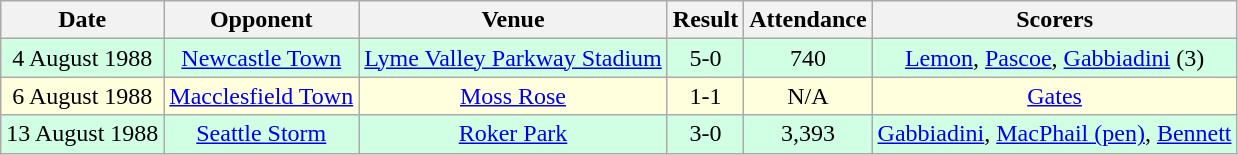<table class="wikitable sortable" style="font-size:100%; text-align:center">
<tr>
<th>Date</th>
<th>Opponent</th>
<th>Venue</th>
<th>Result</th>
<th>Attendance</th>
<th>Scorers</th>
</tr>
<tr style="background-color: #d0ffe3;">
<td>4 August 1988</td>
<td><a href='#'>Newcastle Town</a></td>
<td><a href='#'>Lyme Valley Parkway Stadium</a></td>
<td>5-0</td>
<td>740</td>
<td><a href='#'>Lemon</a>, <a href='#'>Pascoe</a>, <a href='#'>Gabbiadini</a> (3)</td>
</tr>
<tr style="background-color: #ffffdd;">
<td>6 August 1988</td>
<td><a href='#'>Macclesfield Town</a></td>
<td><a href='#'>Moss Rose</a></td>
<td>1-1</td>
<td>N/A</td>
<td><a href='#'>Gates</a></td>
</tr>
<tr style="background-color: #d0ffe3;">
<td>13 August 1988</td>
<td><a href='#'>Seattle Storm</a></td>
<td><a href='#'>Roker Park</a></td>
<td>3-0</td>
<td>3,393</td>
<td><a href='#'>Gabbiadini</a>, <a href='#'>MacPhail (pen)</a>, <a href='#'>Bennett</a></td>
</tr>
</table>
